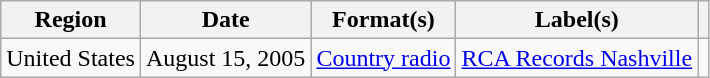<table class="wikitable">
<tr>
<th>Region</th>
<th>Date</th>
<th>Format(s)</th>
<th>Label(s)</th>
<th></th>
</tr>
<tr>
<td>United States</td>
<td>August 15, 2005</td>
<td><a href='#'>Country radio</a></td>
<td><a href='#'>RCA Records Nashville</a></td>
<td></td>
</tr>
</table>
